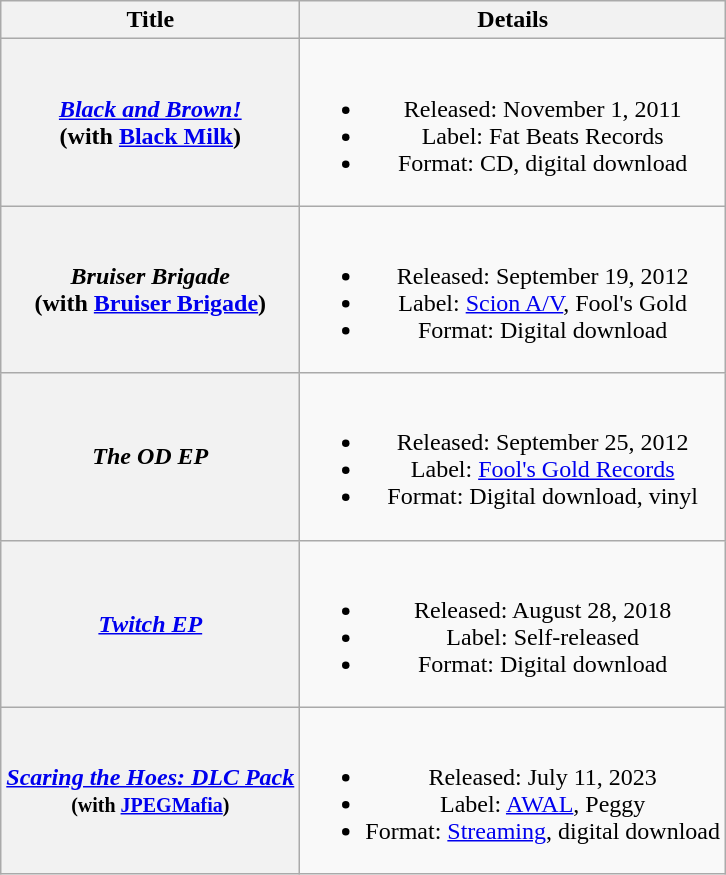<table class="wikitable plainrowheaders" style="text-align:center;">
<tr>
<th scope="col">Title</th>
<th scope="col">Details</th>
</tr>
<tr>
<th scope="row"><em><a href='#'>Black and Brown!</a></em><br><span>(with <a href='#'>Black Milk</a>)</span></th>
<td><br><ul><li>Released: November 1, 2011</li><li>Label: Fat Beats Records</li><li>Format: CD, digital download</li></ul></td>
</tr>
<tr>
<th scope="row"><em>Bruiser Brigade</em><br><span>(with <a href='#'>Bruiser Brigade</a>)</span></th>
<td><br><ul><li>Released: September 19, 2012</li><li>Label: <a href='#'>Scion A/V</a>, Fool's Gold</li><li>Format: Digital download</li></ul></td>
</tr>
<tr>
<th scope="row"><em>The OD EP</em></th>
<td><br><ul><li>Released: September 25, 2012</li><li>Label: <a href='#'>Fool's Gold Records</a></li><li>Format: Digital download, vinyl</li></ul></td>
</tr>
<tr>
<th scope="row"><em><a href='#'>Twitch EP</a></em></th>
<td><br><ul><li>Released: August 28, 2018</li><li>Label: Self-released</li><li>Format: Digital download</li></ul></td>
</tr>
<tr>
<th scope="row"><em><a href='#'>Scaring the Hoes: DLC Pack</a></em><br><small>(with <a href='#'>JPEGMafia</a>)</small></th>
<td><br><ul><li>Released: July 11, 2023</li><li>Label: <a href='#'>AWAL</a>, Peggy</li><li>Format: <a href='#'>Streaming</a>, digital download</li></ul></td>
</tr>
</table>
